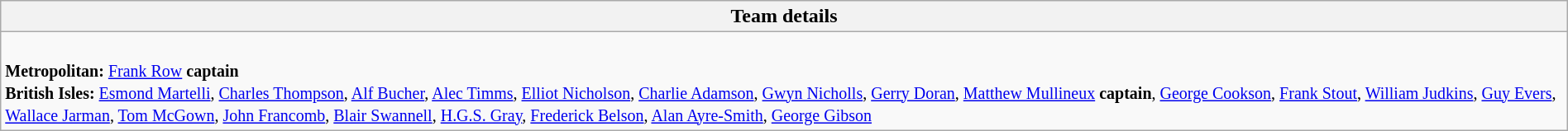<table class="wikitable collapsible collapsed" style="width:100%">
<tr>
<th>Team details</th>
</tr>
<tr>
<td><br><small><strong>Metropolitan:</strong> <a href='#'>Frank Row</a> <strong>captain</strong><br>
<strong>British Isles:</strong> <a href='#'>Esmond Martelli</a>, <a href='#'>Charles Thompson</a>, <a href='#'>Alf Bucher</a>, <a href='#'>Alec Timms</a>, <a href='#'>Elliot Nicholson</a>, <a href='#'>Charlie Adamson</a>, <a href='#'>Gwyn Nicholls</a>, <a href='#'>Gerry Doran</a>, <a href='#'>Matthew Mullineux</a> <strong>captain</strong>, <a href='#'>George Cookson</a>, <a href='#'>Frank Stout</a>, <a href='#'>William Judkins</a>, <a href='#'>Guy Evers</a>, <a href='#'>Wallace Jarman</a>, <a href='#'>Tom McGown</a>, <a href='#'>John Francomb</a>, <a href='#'>Blair Swannell</a>, <a href='#'>H.G.S. Gray</a>, <a href='#'>Frederick Belson</a>, <a href='#'>Alan Ayre-Smith</a>, <a href='#'>George Gibson</a></small></td>
</tr>
</table>
